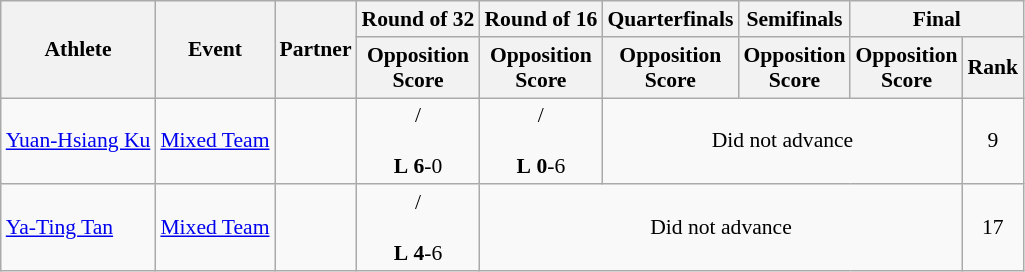<table class="wikitable" border="1" style="font-size:90%">
<tr>
<th rowspan=2>Athlete</th>
<th rowspan=2>Event</th>
<th rowspan=2>Partner</th>
<th>Round of 32</th>
<th>Round of 16</th>
<th>Quarterfinals</th>
<th>Semifinals</th>
<th colspan=2>Final</th>
</tr>
<tr>
<th>Opposition<br>Score</th>
<th>Opposition<br>Score</th>
<th>Opposition<br>Score</th>
<th>Opposition<br>Score</th>
<th>Opposition<br>Score</th>
<th>Rank</th>
</tr>
<tr>
<td><a href='#'>Yuan-Hsiang Ku</a></td>
<td><a href='#'>Mixed Team</a></td>
<td></td>
<td align=center>/ <br>  <br> <strong>L</strong> <strong>6</strong>-0</td>
<td align=center>/ <br>  <br> <strong>L</strong> <strong>0</strong>-6</td>
<td colspan=3 align=center>Did not advance</td>
<td align=center>9</td>
</tr>
<tr>
<td><a href='#'>Ya-Ting Tan</a></td>
<td><a href='#'>Mixed Team</a></td>
<td></td>
<td align=center>/ <br>  <br> <strong>L</strong> <strong>4</strong>-6</td>
<td colspan=4 align=center>Did not advance</td>
<td align=center>17</td>
</tr>
</table>
